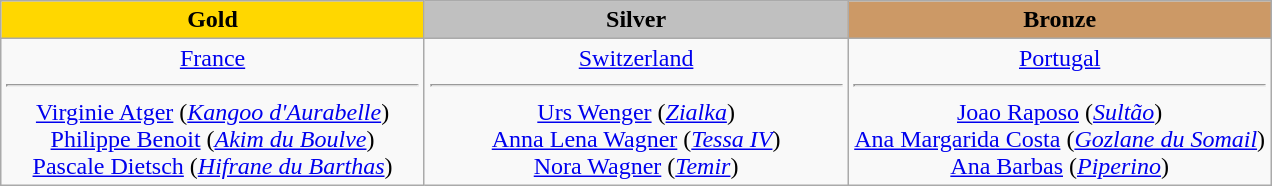<table class="wikitable">
<tr>
<th width=275 style="background:gold">Gold</th>
<th width=275 style="background:silver">Silver</th>
<th width=275 style="background:#cc9966">Bronze</th>
</tr>
<tr>
<td align="center"> <a href='#'>France</a><hr><a href='#'>Virginie Atger</a> (<em><a href='#'>Kangoo d'Aurabelle</a></em>)<br><a href='#'>Philippe Benoit</a> (<em><a href='#'>Akim du Boulve</a></em>)<br><a href='#'>Pascale Dietsch</a> (<em><a href='#'>Hifrane du Barthas</a></em>)</td>
<td align="center"> <a href='#'>Switzerland</a><hr><a href='#'>Urs Wenger</a> (<em><a href='#'>Zialka</a></em>)<br><a href='#'>Anna Lena Wagner</a> (<em><a href='#'>Tessa IV</a></em>)<br><a href='#'>Nora Wagner</a> (<em><a href='#'>Temir</a></em>)</td>
<td align="center"> <a href='#'>Portugal</a><hr><a href='#'>Joao Raposo</a> (<em><a href='#'>Sultão</a></em>)<br><a href='#'>Ana Margarida Costa</a> (<em><a href='#'>Gozlane du Somail</a></em>)<br><a href='#'>Ana Barbas</a> (<em><a href='#'>Piperino</a></em>)</td>
</tr>
</table>
